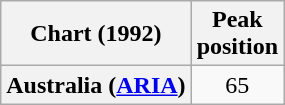<table class="wikitable plainrowheaders" style="text-align:center">
<tr>
<th>Chart (1992)</th>
<th>Peak<br>position</th>
</tr>
<tr>
<th scope="row">Australia (<a href='#'>ARIA</a>)</th>
<td>65</td>
</tr>
</table>
